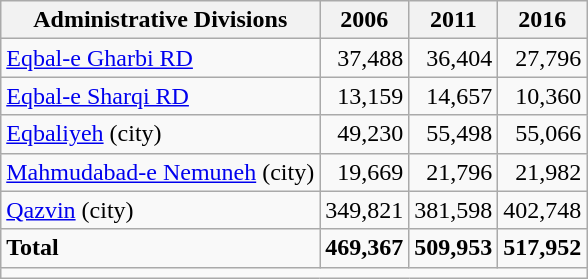<table class="wikitable">
<tr>
<th>Administrative Divisions</th>
<th>2006</th>
<th>2011</th>
<th>2016</th>
</tr>
<tr>
<td><a href='#'>Eqbal-e Gharbi RD</a></td>
<td style="text-align: right;">37,488</td>
<td style="text-align: right;">36,404</td>
<td style="text-align: right;">27,796</td>
</tr>
<tr>
<td><a href='#'>Eqbal-e Sharqi RD</a></td>
<td style="text-align: right;">13,159</td>
<td style="text-align: right;">14,657</td>
<td style="text-align: right;">10,360</td>
</tr>
<tr>
<td><a href='#'>Eqbaliyeh</a> (city)</td>
<td style="text-align: right;">49,230</td>
<td style="text-align: right;">55,498</td>
<td style="text-align: right;">55,066</td>
</tr>
<tr>
<td><a href='#'>Mahmudabad-e Nemuneh</a> (city)</td>
<td style="text-align: right;">19,669</td>
<td style="text-align: right;">21,796</td>
<td style="text-align: right;">21,982</td>
</tr>
<tr>
<td><a href='#'>Qazvin</a> (city)</td>
<td style="text-align: right;">349,821</td>
<td style="text-align: right;">381,598</td>
<td style="text-align: right;">402,748</td>
</tr>
<tr>
<td><strong>Total</strong></td>
<td style="text-align: right;"><strong>469,367</strong></td>
<td style="text-align: right;"><strong>509,953</strong></td>
<td style="text-align: right;"><strong>517,952</strong></td>
</tr>
<tr>
<td colspan=4></td>
</tr>
</table>
